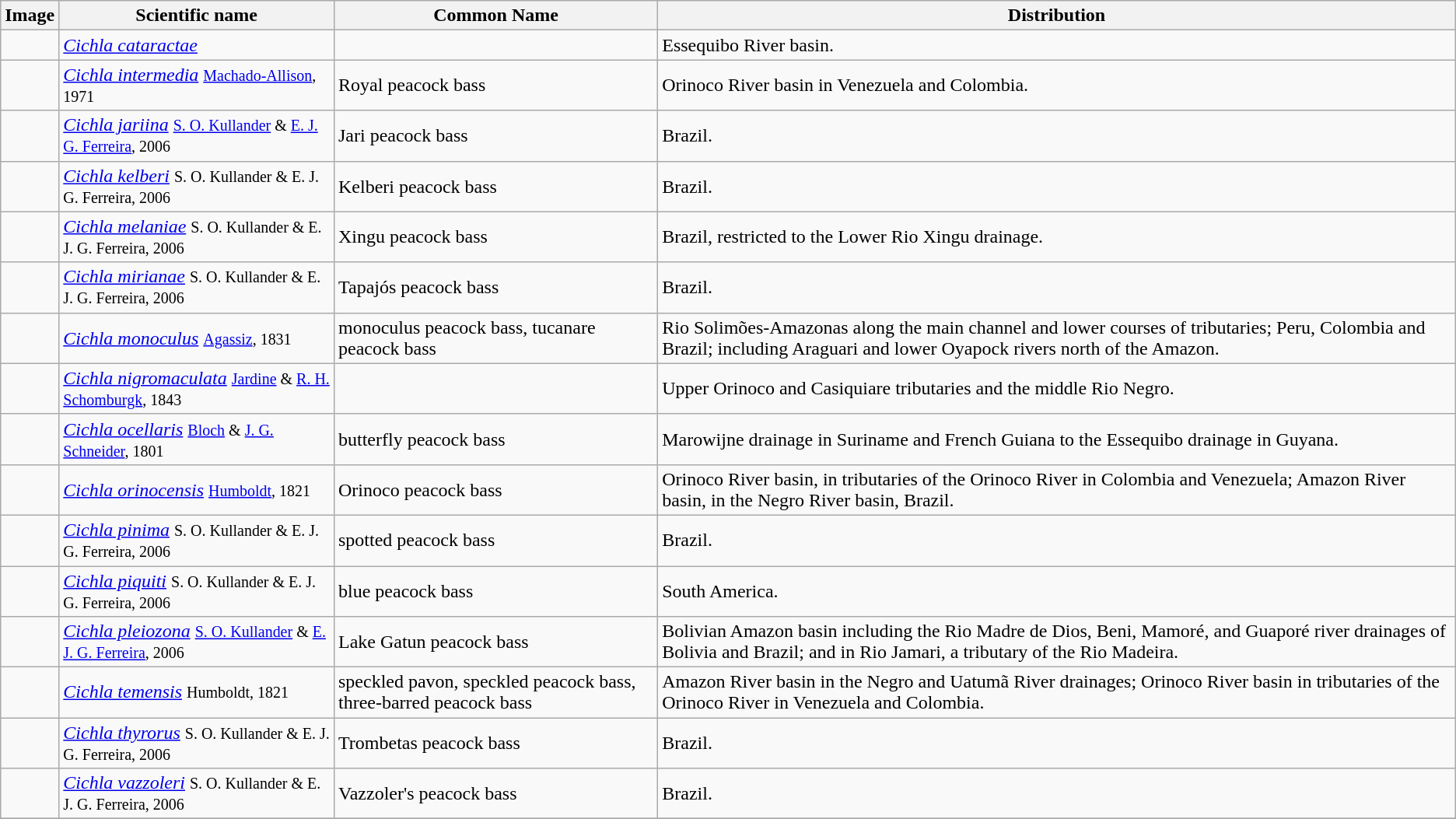<table class="wikitable ">
<tr>
<th>Image</th>
<th>Scientific name</th>
<th>Common Name</th>
<th>Distribution</th>
</tr>
<tr>
<td></td>
<td><em><a href='#'>Cichla cataractae</a></em><br></td>
<td></td>
<td>Essequibo River basin.</td>
</tr>
<tr>
<td></td>
<td><em><a href='#'>Cichla intermedia</a></em> <small><a href='#'>Machado-Allison</a>, 1971</small></td>
<td>Royal peacock bass</td>
<td>Orinoco River basin in Venezuela and Colombia.</td>
</tr>
<tr>
<td></td>
<td><em><a href='#'>Cichla jariina</a></em> <small><a href='#'>S. O. Kullander</a> & <a href='#'>E. J. G. Ferreira</a>, 2006</small></td>
<td>Jari peacock bass</td>
<td>Brazil.</td>
</tr>
<tr>
<td></td>
<td><em><a href='#'>Cichla kelberi</a></em> <small>S. O. Kullander & E. J. G. Ferreira, 2006</small></td>
<td>Kelberi peacock bass</td>
<td>Brazil.</td>
</tr>
<tr>
<td></td>
<td><em><a href='#'>Cichla melaniae</a></em> <small>S. O. Kullander & E. J. G. Ferreira, 2006</small></td>
<td>Xingu peacock bass</td>
<td>Brazil, restricted to the Lower Rio Xingu drainage.</td>
</tr>
<tr>
<td></td>
<td><em><a href='#'>Cichla mirianae</a></em> <small>S. O. Kullander & E. J. G. Ferreira, 2006</small></td>
<td>Tapajós peacock bass</td>
<td>Brazil.</td>
</tr>
<tr>
<td></td>
<td><em><a href='#'>Cichla monoculus</a></em> <small><a href='#'>Agassiz</a>, 1831</small></td>
<td>monoculus peacock bass, tucanare peacock bass</td>
<td>Rio Solimões-Amazonas along the main channel and lower courses of tributaries; Peru, Colombia and Brazil; including Araguari and lower Oyapock rivers north of the Amazon.</td>
</tr>
<tr>
<td></td>
<td><em><a href='#'>Cichla nigromaculata</a></em> <small><a href='#'>Jardine</a> & <a href='#'>R. H. Schomburgk</a>, 1843</small></td>
<td></td>
<td>Upper Orinoco and Casiquiare tributaries and the middle Rio Negro.</td>
</tr>
<tr>
<td></td>
<td><em><a href='#'>Cichla ocellaris</a></em> <small><a href='#'>Bloch</a> & <a href='#'>J. G. Schneider</a>, 1801</small></td>
<td>butterfly peacock bass</td>
<td>Marowijne drainage in Suriname and French Guiana to the Essequibo drainage in Guyana.</td>
</tr>
<tr>
<td></td>
<td><em><a href='#'>Cichla orinocensis</a></em> <small><a href='#'>Humboldt</a>, 1821</small></td>
<td>Orinoco peacock bass</td>
<td>Orinoco River basin, in tributaries of the Orinoco River in Colombia and Venezuela; Amazon River basin, in the Negro River basin, Brazil.</td>
</tr>
<tr>
<td></td>
<td><em><a href='#'>Cichla pinima</a></em> <small>S. O. Kullander & E. J. G. Ferreira, 2006</small></td>
<td>spotted peacock bass</td>
<td>Brazil.</td>
</tr>
<tr>
<td></td>
<td><em><a href='#'>Cichla piquiti</a></em> <small>S. O. Kullander & E. J. G. Ferreira, 2006</small></td>
<td>blue peacock bass</td>
<td>South America.</td>
</tr>
<tr>
<td></td>
<td><em><a href='#'>Cichla pleiozona</a></em> <small><a href='#'>S. O. Kullander</a> & <a href='#'>E. J. G. Ferreira</a>, 2006</small></td>
<td>Lake Gatun peacock bass</td>
<td>Bolivian Amazon basin including the Rio Madre de Dios, Beni, Mamoré, and Guaporé river drainages of Bolivia and Brazil; and in Rio Jamari, a tributary of the Rio Madeira.</td>
</tr>
<tr>
<td></td>
<td><em><a href='#'>Cichla temensis</a></em> <small>Humboldt, 1821</small></td>
<td>speckled pavon, speckled peacock bass, three-barred peacock bass</td>
<td>Amazon River basin in the Negro and Uatumã River drainages; Orinoco River basin in tributaries of the Orinoco River in Venezuela and Colombia.</td>
</tr>
<tr>
<td></td>
<td><em><a href='#'>Cichla thyrorus</a></em> <small>S. O. Kullander & E. J. G. Ferreira, 2006</small></td>
<td>Trombetas peacock bass</td>
<td>Brazil.</td>
</tr>
<tr>
<td></td>
<td><em><a href='#'>Cichla vazzoleri</a></em> <small>S. O. Kullander & E. J. G. Ferreira, 2006</small></td>
<td>Vazzoler's peacock bass</td>
<td>Brazil.</td>
</tr>
<tr>
</tr>
</table>
